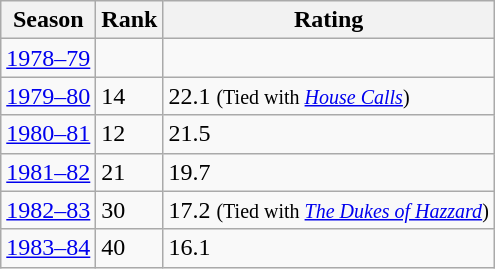<table class="wikitable">
<tr>
<th>Season</th>
<th>Rank</th>
<th>Rating</th>
</tr>
<tr>
<td><a href='#'>1978–79</a></td>
<td></td>
<td></td>
</tr>
<tr>
<td><a href='#'>1979–80</a></td>
<td>14</td>
<td>22.1 <small>(Tied with <em><a href='#'>House Calls</a></em>)</small></td>
</tr>
<tr>
<td><a href='#'>1980–81</a></td>
<td>12</td>
<td>21.5</td>
</tr>
<tr>
<td><a href='#'>1981–82</a></td>
<td>21</td>
<td>19.7</td>
</tr>
<tr>
<td><a href='#'>1982–83</a></td>
<td>30</td>
<td>17.2 <small>(Tied with <em><a href='#'>The Dukes of Hazzard</a></em>)</small></td>
</tr>
<tr>
<td><a href='#'>1983–84</a></td>
<td>40</td>
<td>16.1</td>
</tr>
</table>
